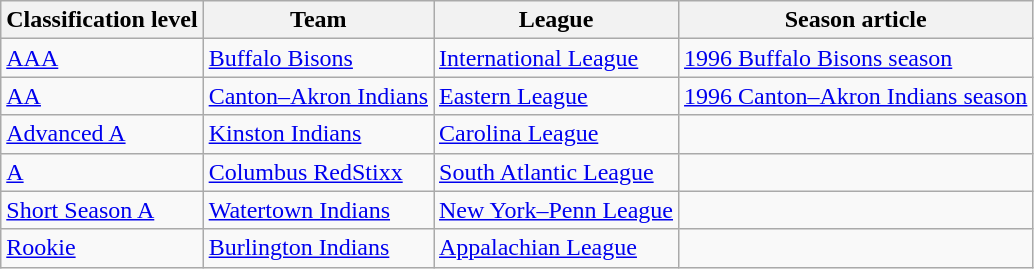<table class="wikitable" border="1">
<tr>
<th>Classification level</th>
<th>Team</th>
<th>League</th>
<th>Season article</th>
</tr>
<tr>
<td><a href='#'>AAA</a></td>
<td><a href='#'>Buffalo Bisons</a></td>
<td><a href='#'>International League</a></td>
<td><a href='#'>1996 Buffalo Bisons season</a></td>
</tr>
<tr>
<td><a href='#'>AA</a></td>
<td><a href='#'>Canton–Akron Indians</a></td>
<td><a href='#'>Eastern League</a></td>
<td><a href='#'>1996 Canton–Akron Indians season</a></td>
</tr>
<tr>
<td><a href='#'>Advanced A</a></td>
<td><a href='#'>Kinston Indians</a></td>
<td><a href='#'>Carolina League</a></td>
<td></td>
</tr>
<tr>
<td><a href='#'>A</a></td>
<td><a href='#'>Columbus RedStixx</a></td>
<td><a href='#'>South Atlantic League</a></td>
<td></td>
</tr>
<tr>
<td><a href='#'>Short Season A</a></td>
<td><a href='#'>Watertown Indians</a></td>
<td><a href='#'>New York–Penn League</a></td>
<td></td>
</tr>
<tr>
<td><a href='#'>Rookie</a></td>
<td><a href='#'>Burlington Indians</a></td>
<td><a href='#'>Appalachian League</a></td>
<td></td>
</tr>
</table>
